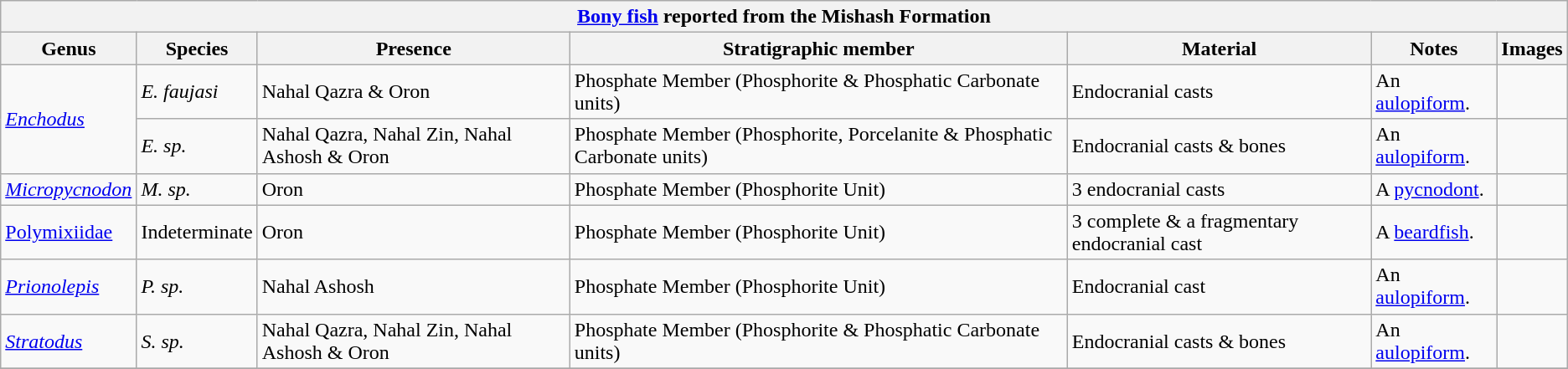<table class="wikitable" align="center">
<tr>
<th colspan="7" align="center"><strong><a href='#'>Bony fish</a> reported from the Mishash Formation</strong></th>
</tr>
<tr>
<th>Genus</th>
<th>Species</th>
<th>Presence</th>
<th><strong>Stratigraphic member</strong></th>
<th><strong>Material</strong></th>
<th>Notes</th>
<th>Images</th>
</tr>
<tr>
<td rowspan="2"><em><a href='#'>Enchodus</a></em></td>
<td><em>E. faujasi</em></td>
<td>Nahal Qazra & Oron</td>
<td>Phosphate Member (Phosphorite & Phosphatic Carbonate units)</td>
<td>Endocranial casts</td>
<td>An <a href='#'>aulopiform</a>.</td>
<td></td>
</tr>
<tr>
<td><em>E. sp.</em></td>
<td>Nahal Qazra, Nahal Zin, Nahal Ashosh & Oron</td>
<td>Phosphate Member (Phosphorite, Porcelanite & Phosphatic Carbonate units)</td>
<td>Endocranial casts & bones</td>
<td>An <a href='#'>aulopiform</a>.</td>
<td></td>
</tr>
<tr>
<td><em><a href='#'>Micropycnodon</a></em></td>
<td><em>M. sp.</em></td>
<td>Oron</td>
<td>Phosphate Member (Phosphorite Unit)</td>
<td>3 endocranial casts</td>
<td>A <a href='#'>pycnodont</a>.</td>
<td></td>
</tr>
<tr>
<td><a href='#'>Polymixiidae</a></td>
<td>Indeterminate</td>
<td>Oron</td>
<td>Phosphate Member (Phosphorite Unit)</td>
<td>3 complete & a fragmentary endocranial cast</td>
<td>A <a href='#'>beardfish</a>.</td>
<td></td>
</tr>
<tr>
<td><em><a href='#'>Prionolepis</a></em></td>
<td><em>P. sp.</em></td>
<td>Nahal Ashosh</td>
<td>Phosphate Member (Phosphorite Unit)</td>
<td>Endocranial cast</td>
<td>An <a href='#'>aulopiform</a>.</td>
<td></td>
</tr>
<tr>
<td><em><a href='#'>Stratodus</a></em></td>
<td><em>S. sp.</em></td>
<td>Nahal Qazra, Nahal Zin, Nahal Ashosh & Oron</td>
<td>Phosphate Member (Phosphorite & Phosphatic Carbonate units)</td>
<td>Endocranial casts & bones</td>
<td>An <a href='#'>aulopiform</a>.</td>
<td></td>
</tr>
<tr>
</tr>
</table>
